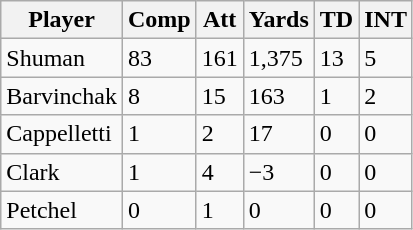<table class="wikitable">
<tr>
<th>Player</th>
<th>Comp</th>
<th>Att</th>
<th>Yards</th>
<th>TD</th>
<th>INT</th>
</tr>
<tr>
<td>Shuman</td>
<td>83</td>
<td>161</td>
<td>1,375</td>
<td>13</td>
<td>5</td>
</tr>
<tr>
<td>Barvinchak</td>
<td>8</td>
<td>15</td>
<td>163</td>
<td>1</td>
<td>2</td>
</tr>
<tr>
<td>Cappelletti</td>
<td>1</td>
<td>2</td>
<td>17</td>
<td>0</td>
<td>0</td>
</tr>
<tr>
<td>Clark</td>
<td>1</td>
<td>4</td>
<td>−3</td>
<td>0</td>
<td>0</td>
</tr>
<tr>
<td>Petchel</td>
<td>0</td>
<td>1</td>
<td>0</td>
<td>0</td>
<td>0</td>
</tr>
</table>
